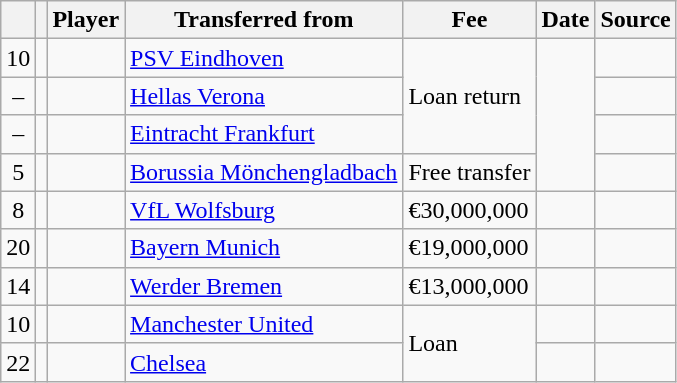<table class="wikitable plainrowheaders sortable">
<tr>
<th></th>
<th></th>
<th scope=col><strong>Player</strong></th>
<th><strong>Transferred from</strong></th>
<th !scope=col; style"width: 65px;"><strong>Fee</strong></th>
<th scope=col><strong>Date</strong></th>
<th scope=col><strong>Source</strong></th>
</tr>
<tr>
<td align="center">10</td>
<td align="center"></td>
<td></td>
<td> <a href='#'>PSV Eindhoven</a></td>
<td rowspan="3">Loan return</td>
<td rowspan="4"></td>
<td></td>
</tr>
<tr>
<td align="center">–</td>
<td align="center"></td>
<td></td>
<td> <a href='#'>Hellas Verona</a></td>
<td></td>
</tr>
<tr>
<td align=center>–</td>
<td align=center></td>
<td></td>
<td> <a href='#'>Eintracht Frankfurt</a></td>
<td></td>
</tr>
<tr>
<td align=center>5</td>
<td align=center></td>
<td></td>
<td> <a href='#'>Borussia Mönchengladbach</a></td>
<td>Free transfer</td>
<td></td>
</tr>
<tr>
<td align=center>8</td>
<td align=center></td>
<td></td>
<td> <a href='#'>VfL Wolfsburg</a></td>
<td>€30,000,000</td>
<td></td>
<td></td>
</tr>
<tr>
<td align=center>20</td>
<td align=center></td>
<td></td>
<td> <a href='#'>Bayern Munich</a></td>
<td>€19,000,000</td>
<td></td>
<td></td>
</tr>
<tr>
<td align=center>14</td>
<td align=center></td>
<td></td>
<td> <a href='#'>Werder Bremen</a></td>
<td>€13,000,000</td>
<td></td>
<td></td>
</tr>
<tr>
<td align=center>10</td>
<td align=center></td>
<td></td>
<td> <a href='#'>Manchester United</a></td>
<td rowspan="2">Loan</td>
<td></td>
<td></td>
</tr>
<tr>
<td align=center>22</td>
<td align=center></td>
<td></td>
<td> <a href='#'>Chelsea</a></td>
<td></td>
<td></td>
</tr>
</table>
